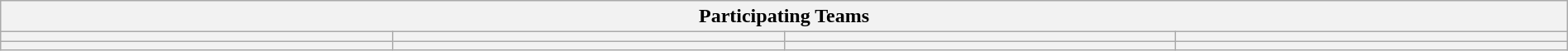<table class="wikitable" style="width:100%;">
<tr>
<th colspan=4><strong>Participating Teams</strong></th>
</tr>
<tr>
<th style="width:25%;"></th>
<th style="width:25%;"></th>
<th style="width:25%;"></th>
<th style="width:25%;"></th>
</tr>
<tr>
<th></th>
<th></th>
<th></th>
<th></th>
</tr>
</table>
